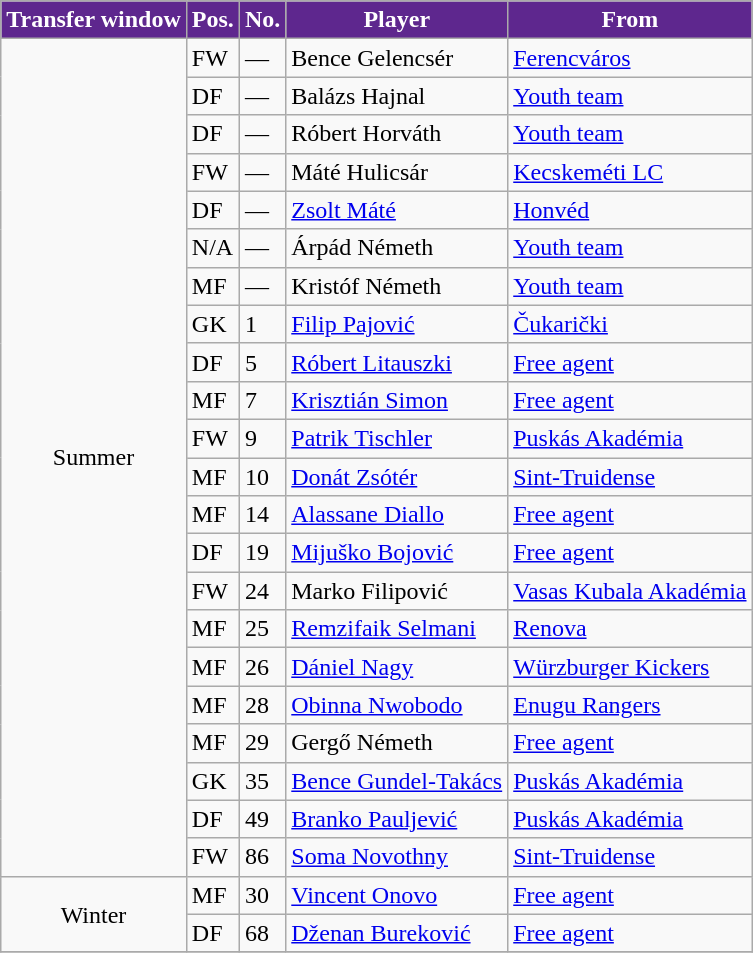<table class="wikitable plainrowheaders sortable">
<tr>
<th style="background-color:#5E278E;color:white">Transfer window</th>
<th style="background-color:#5E278E;color:white">Pos.</th>
<th style="background-color:#5E278E;color:white">No.</th>
<th style="background-color:#5E278E;color:white">Player</th>
<th style="background-color:#5E278E;color:white">From</th>
</tr>
<tr>
<td rowspan="22" style="text-align:center;">Summer</td>
<td style=text-aligncenter;>FW</td>
<td style=text-aligncenter;>—</td>
<td style=text-alignleft;> Bence Gelencsér</td>
<td style=text-alignleft;><a href='#'>Ferencváros</a></td>
</tr>
<tr>
<td style=text-aligncenter;>DF</td>
<td style=text-aligncenter;>—</td>
<td style=text-alignleft;> Balázs Hajnal</td>
<td style=text-alignleft;><a href='#'>Youth team</a></td>
</tr>
<tr>
<td style=text-aligncenter;>DF</td>
<td style=text-aligncenter;>—</td>
<td style=text-alignleft;> Róbert Horváth</td>
<td style=text-alignleft;><a href='#'>Youth team</a></td>
</tr>
<tr>
<td style=text-aligncenter;>FW</td>
<td style=text-aligncenter;>—</td>
<td style=text-alignleft;> Máté Hulicsár</td>
<td style=text-alignleft;><a href='#'>Kecskeméti LC</a></td>
</tr>
<tr>
<td style=text-aligncenter;>DF</td>
<td style=text-aligncenter;>—</td>
<td style=text-alignleft;> <a href='#'>Zsolt Máté</a></td>
<td style=text-alignleft;><a href='#'>Honvéd</a></td>
</tr>
<tr>
<td style=text-aligncenter;>N/A</td>
<td style=text-aligncenter;>—</td>
<td style=text-alignleft;> Árpád Németh</td>
<td style=text-alignleft;><a href='#'>Youth team</a></td>
</tr>
<tr>
<td style=text-aligncenter;>MF</td>
<td style=text-aligncenter;>—</td>
<td style=text-alignleft;> Kristóf Németh</td>
<td style=text-alignleft;><a href='#'>Youth team</a></td>
</tr>
<tr>
<td style=text-aligncenter;>GK</td>
<td style=text-aligncenter;>1</td>
<td style=text-alignleft;> <a href='#'>Filip Pajović</a></td>
<td style=text-alignleft;> <a href='#'>Čukarički</a></td>
</tr>
<tr>
<td style=text-aligncenter;>DF</td>
<td style=text-aligncenter;>5</td>
<td style=text-alignleft;> <a href='#'>Róbert Litauszki</a></td>
<td style=text-alignleft;><a href='#'>Free agent</a></td>
</tr>
<tr>
<td style=text-aligncenter;>MF</td>
<td style=text-aligncenter;>7</td>
<td style=text-alignleft;> <a href='#'>Krisztián Simon</a></td>
<td style=text-alignleft;><a href='#'>Free agent</a></td>
</tr>
<tr>
<td style=text-aligncenter;>FW</td>
<td style=text-aligncenter;>9</td>
<td style=text-alignleft;> <a href='#'>Patrik Tischler</a></td>
<td style=text-alignleft;><a href='#'>Puskás Akadémia</a></td>
</tr>
<tr>
<td style=text-aligncenter;>MF</td>
<td style=text-aligncenter;>10</td>
<td style=text-alignleft;> <a href='#'>Donát Zsótér</a></td>
<td style=text-alignleft;> <a href='#'>Sint-Truidense</a></td>
</tr>
<tr>
<td style=text-aligncenter;>MF</td>
<td style=text-aligncenter;>14</td>
<td style=text-alignleft;> <a href='#'>Alassane Diallo</a></td>
<td style=text-alignleft;><a href='#'>Free agent</a></td>
</tr>
<tr>
<td style=text-aligncenter;>DF</td>
<td style=text-aligncenter;>19</td>
<td style=text-alignleft;> <a href='#'>Mijuško Bojović</a></td>
<td style=text-alignleft;><a href='#'>Free agent</a></td>
</tr>
<tr>
<td style=text-aligncenter;>FW</td>
<td style=text-aligncenter;>24</td>
<td style=text-alignleft;> Marko Filipović</td>
<td style=text-alignleft;><a href='#'>Vasas Kubala Akadémia</a></td>
</tr>
<tr>
<td style=text-aligncenter;>MF</td>
<td style=text-aligncenter;>25</td>
<td style=text-alignleft;> <a href='#'>Remzifaik Selmani</a></td>
<td style=text-alignleft;> <a href='#'>Renova</a></td>
</tr>
<tr>
<td style=text-aligncenter;>MF</td>
<td style=text-aligncenter;>26</td>
<td style=text-alignleft;> <a href='#'>Dániel Nagy</a></td>
<td style=text-alignleft;> <a href='#'>Würzburger Kickers</a></td>
</tr>
<tr>
<td style=text-aligncenter;>MF</td>
<td style=text-aligncenter;>28</td>
<td style=text-alignleft;> <a href='#'>Obinna Nwobodo</a></td>
<td style=text-alignleft;> <a href='#'>Enugu Rangers</a></td>
</tr>
<tr>
<td style=text-aligncenter;>MF</td>
<td style=text-aligncenter;>29</td>
<td style=text-alignleft;> Gergő Németh</td>
<td style=text-alignleft;><a href='#'>Free agent</a></td>
</tr>
<tr>
<td style=text-aligncenter;>GK</td>
<td style=text-aligncenter;>35</td>
<td style=text-alignleft;> <a href='#'>Bence Gundel-Takács</a></td>
<td style=text-alignleft;><a href='#'>Puskás Akadémia</a></td>
</tr>
<tr>
<td style=text-aligncenter;>DF</td>
<td style=text-aligncenter;>49</td>
<td style=text-alignleft;> <a href='#'>Branko Pauljević</a></td>
<td style=text-alignleft;><a href='#'>Puskás Akadémia</a></td>
</tr>
<tr>
<td style=text-aligncenter;>FW</td>
<td style=text-aligncenter;>86</td>
<td style=text-alignleft;> <a href='#'>Soma Novothny</a></td>
<td style=text-alignleft;> <a href='#'>Sint-Truidense</a></td>
</tr>
<tr>
<td rowspan="2" style="text-align:center;">Winter</td>
<td style=text-aligncenter;>MF</td>
<td style=text-aligncenter;>30</td>
<td style=text-alignleft;> <a href='#'>Vincent Onovo</a></td>
<td style=text-alignleft;><a href='#'>Free agent</a></td>
</tr>
<tr>
<td style=text-aligncenter;>DF</td>
<td style=text-aligncenter;>68</td>
<td style=text-alignleft;> <a href='#'>Dženan Bureković</a></td>
<td style=text-alignleft;><a href='#'>Free agent</a></td>
</tr>
<tr>
</tr>
</table>
